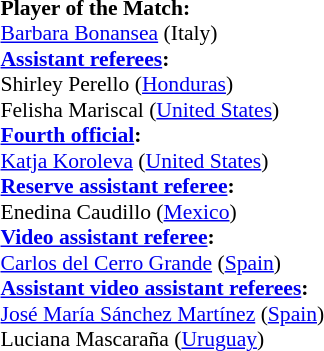<table width=50% style="font-size:90%">
<tr>
<td><br><strong>Player of the Match:</strong>
<br><a href='#'>Barbara Bonansea</a> (Italy)<br><strong><a href='#'>Assistant referees</a>:</strong>
<br>Shirley Perello (<a href='#'>Honduras</a>)
<br>Felisha Mariscal (<a href='#'>United States</a>)
<br><strong><a href='#'>Fourth official</a>:</strong>
<br><a href='#'>Katja Koroleva</a> (<a href='#'>United States</a>)
<br><strong><a href='#'>Reserve assistant referee</a>:</strong>
<br>Enedina Caudillo (<a href='#'>Mexico</a>)
<br><strong><a href='#'>Video assistant referee</a>:</strong>
<br><a href='#'>Carlos del Cerro Grande</a> (<a href='#'>Spain</a>)
<br><strong><a href='#'>Assistant video assistant referees</a>:</strong>
<br><a href='#'>José María Sánchez Martínez</a> (<a href='#'>Spain</a>)
<br>Luciana Mascaraña (<a href='#'>Uruguay</a>)</td>
</tr>
</table>
